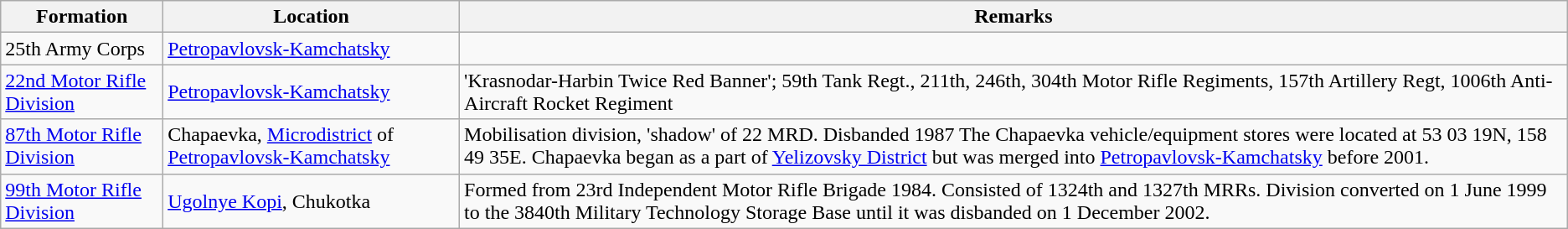<table class= "wikitable">
<tr>
<th>Formation</th>
<th>Location</th>
<th>Remarks</th>
</tr>
<tr>
<td>25th Army Corps</td>
<td><a href='#'>Petropavlovsk-Kamchatsky</a></td>
<td></td>
</tr>
<tr>
<td><a href='#'>22nd Motor Rifle Division</a></td>
<td><a href='#'>Petropavlovsk-Kamchatsky</a></td>
<td>'Krasnodar-Harbin Twice Red Banner'; 59th Tank Regt., 211th, 246th, 304th Motor Rifle Regiments, 157th Artillery Regt, 1006th Anti-Aircraft Rocket Regiment</td>
</tr>
<tr>
<td><a href='#'>87th Motor Rifle Division</a></td>
<td>Chapaevka, <a href='#'>Microdistrict</a> of <a href='#'>Petropavlovsk-Kamchatsky</a></td>
<td>Mobilisation division, 'shadow' of 22 MRD. Disbanded 1987 The Chapaevka vehicle/equipment stores were located at 53 03 19N, 158 49 35E. Chapaevka began as a part of <a href='#'>Yelizovsky District</a> but was merged into <a href='#'>Petropavlovsk-Kamchatsky</a> before 2001.</td>
</tr>
<tr>
<td><a href='#'>99th Motor Rifle Division</a></td>
<td><a href='#'>Ugolnye Kopi</a>, Chukotka</td>
<td>Formed from 23rd Independent Motor Rifle Brigade 1984. Consisted of 1324th and 1327th MRRs. Division converted on 1 June 1999 to the 3840th Military Technology Storage Base until it was disbanded on 1 December 2002.</td>
</tr>
</table>
